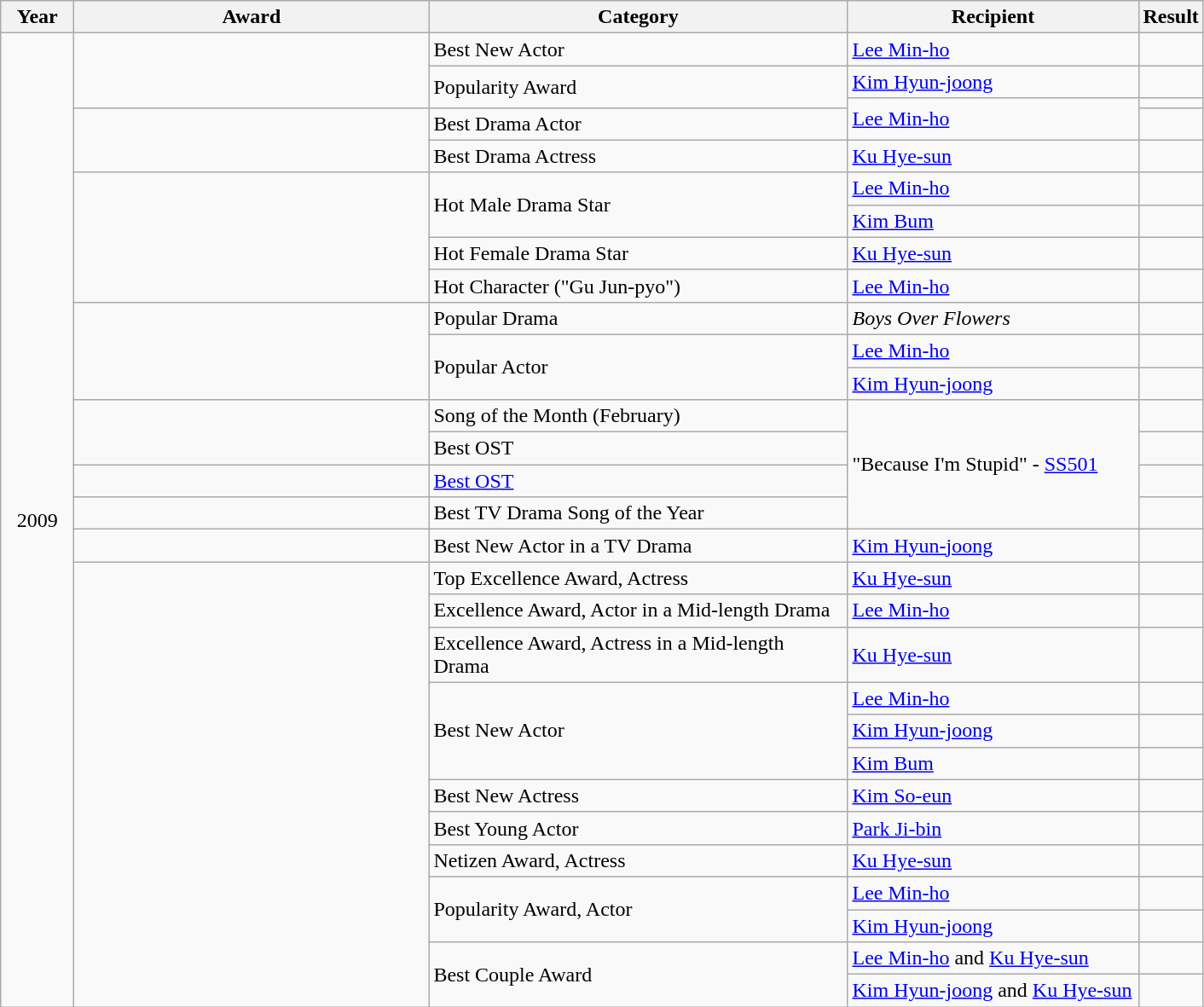<table class="wikitable">
<tr>
<th style="width:50px;">Year</th>
<th style="width:270px;">Award</th>
<th style="width:320px;">Category</th>
<th style="width:220px;">Recipient</th>
<th>Result</th>
</tr>
<tr>
<td rowspan="30" style="text-align:center">2009</td>
<td rowspan="3"></td>
<td>Best New Actor</td>
<td><a href='#'>Lee Min-ho</a></td>
<td></td>
</tr>
<tr>
<td rowspan="2">Popularity Award</td>
<td><a href='#'>Kim Hyun-joong</a></td>
<td></td>
</tr>
<tr>
<td rowspan="2"><a href='#'>Lee Min-ho</a></td>
<td></td>
</tr>
<tr>
<td rowspan="2"></td>
<td>Best Drama Actor</td>
<td></td>
</tr>
<tr>
<td>Best Drama Actress</td>
<td><a href='#'>Ku Hye-sun</a></td>
<td></td>
</tr>
<tr>
<td rowspan="4"></td>
<td rowspan="2">Hot Male Drama Star</td>
<td><a href='#'>Lee Min-ho</a></td>
<td></td>
</tr>
<tr>
<td><a href='#'>Kim Bum</a></td>
<td></td>
</tr>
<tr>
<td>Hot Female Drama Star</td>
<td><a href='#'>Ku Hye-sun</a></td>
<td></td>
</tr>
<tr>
<td>Hot Character ("Gu Jun-pyo")</td>
<td><a href='#'>Lee Min-ho</a></td>
<td></td>
</tr>
<tr>
<td rowspan="3"></td>
<td>Popular Drama</td>
<td><em>Boys Over Flowers</em></td>
<td></td>
</tr>
<tr>
<td rowspan="2">Popular Actor</td>
<td><a href='#'>Lee Min-ho</a></td>
<td></td>
</tr>
<tr>
<td><a href='#'>Kim Hyun-joong</a></td>
<td></td>
</tr>
<tr>
<td rowspan="2"></td>
<td>Song of the Month (February)</td>
<td rowspan="4">"Because I'm Stupid" - <a href='#'>SS501</a></td>
<td></td>
</tr>
<tr>
<td>Best OST</td>
<td></td>
</tr>
<tr>
<td></td>
<td><a href='#'>Best OST</a></td>
<td></td>
</tr>
<tr>
<td></td>
<td>Best TV Drama Song of the Year</td>
<td></td>
</tr>
<tr>
<td></td>
<td>Best New Actor in a TV Drama</td>
<td><a href='#'>Kim Hyun-joong</a></td>
<td></td>
</tr>
<tr>
<td rowspan="13"></td>
<td>Top Excellence Award, Actress</td>
<td><a href='#'>Ku Hye-sun</a></td>
<td></td>
</tr>
<tr>
<td>Excellence Award, Actor in a Mid-length Drama</td>
<td><a href='#'>Lee Min-ho</a></td>
<td></td>
</tr>
<tr>
<td>Excellence Award, Actress in a Mid-length Drama</td>
<td><a href='#'>Ku Hye-sun</a></td>
<td></td>
</tr>
<tr>
<td rowspan="3">Best New Actor</td>
<td><a href='#'>Lee Min-ho</a></td>
<td></td>
</tr>
<tr>
<td><a href='#'>Kim Hyun-joong</a></td>
<td></td>
</tr>
<tr>
<td><a href='#'>Kim Bum</a></td>
<td></td>
</tr>
<tr>
<td>Best New Actress</td>
<td><a href='#'>Kim So-eun</a></td>
<td></td>
</tr>
<tr>
<td>Best Young Actor</td>
<td><a href='#'>Park Ji-bin</a></td>
<td></td>
</tr>
<tr>
<td>Netizen Award, Actress</td>
<td><a href='#'>Ku Hye-sun</a></td>
<td></td>
</tr>
<tr>
<td rowspan="2">Popularity Award, Actor</td>
<td><a href='#'>Lee Min-ho</a></td>
<td></td>
</tr>
<tr>
<td><a href='#'>Kim Hyun-joong</a></td>
<td></td>
</tr>
<tr>
<td rowspan="2">Best Couple Award</td>
<td><a href='#'>Lee Min-ho</a> and <a href='#'>Ku Hye-sun</a></td>
<td></td>
</tr>
<tr>
<td><a href='#'>Kim Hyun-joong</a> and <a href='#'>Ku Hye-sun</a></td>
<td></td>
</tr>
</table>
